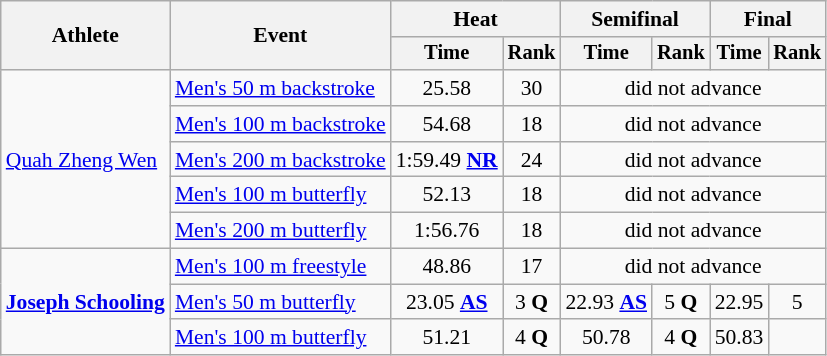<table class=wikitable style="font-size:90%">
<tr>
<th rowspan="2">Athlete</th>
<th rowspan="2">Event</th>
<th colspan="2">Heat</th>
<th colspan="2">Semifinal</th>
<th colspan="2">Final</th>
</tr>
<tr style="font-size:95%">
<th>Time</th>
<th>Rank</th>
<th>Time</th>
<th>Rank</th>
<th>Time</th>
<th>Rank</th>
</tr>
<tr align=center>
<td align=left rowspan=5><a href='#'>Quah Zheng Wen</a></td>
<td align=left><a href='#'>Men's 50 m backstroke</a></td>
<td>25.58</td>
<td>30</td>
<td colspan=4>did not advance</td>
</tr>
<tr align=center>
<td align=left><a href='#'>Men's 100 m backstroke</a></td>
<td>54.68</td>
<td>18</td>
<td colspan=4>did not advance</td>
</tr>
<tr align=center>
<td align=left><a href='#'>Men's 200 m backstroke</a></td>
<td>1:59.49 <strong><a href='#'>NR</a></strong></td>
<td>24</td>
<td colspan=4>did not advance</td>
</tr>
<tr align=center>
<td align=left><a href='#'>Men's 100 m butterfly</a></td>
<td>52.13</td>
<td>18</td>
<td colspan=4>did not advance</td>
</tr>
<tr align=center>
<td align=left><a href='#'>Men's 200 m butterfly</a></td>
<td>1:56.76</td>
<td>18</td>
<td colspan=4>did not advance</td>
</tr>
<tr align=center>
<td align=left rowspan=3><strong><a href='#'>Joseph Schooling</a></strong></td>
<td align=left><a href='#'>Men's 100 m freestyle</a></td>
<td>48.86</td>
<td>17</td>
<td colspan=4>did not advance</td>
</tr>
<tr align=center>
<td align=left><a href='#'>Men's 50 m butterfly</a></td>
<td>23.05 <strong><a href='#'>AS</a></strong></td>
<td>3 <strong>Q</strong></td>
<td>22.93 <strong><a href='#'>AS</a></strong></td>
<td>5 <strong>Q</strong></td>
<td>22.95</td>
<td>5</td>
</tr>
<tr align=center>
<td align=left><a href='#'>Men's 100 m butterfly</a></td>
<td>51.21</td>
<td>4 <strong>Q</strong></td>
<td>50.78</td>
<td>4 <strong>Q</strong></td>
<td>50.83</td>
<td></td>
</tr>
</table>
